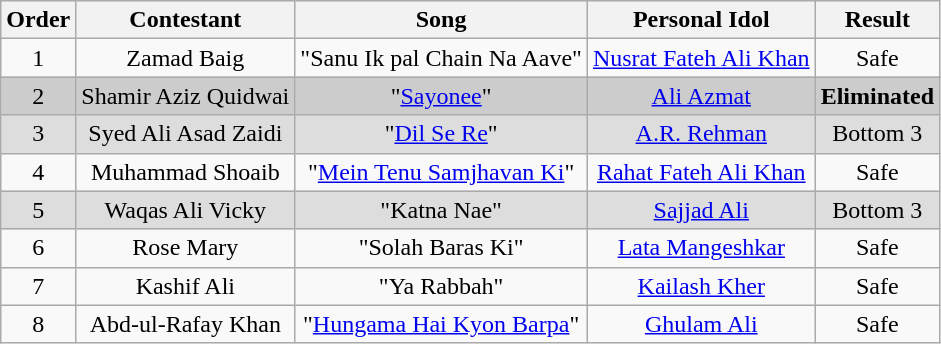<table class="wikitable plainrowheaders" style="text-align:center;">
<tr style="background:#f2f2f2;">
<th scope="col">Order </th>
<th scope="col">Contestant</th>
<th scope="col">Song</th>
<th scope="col">Personal Idol</th>
<th scope="col">Result</th>
</tr>
<tr>
<td>1</td>
<td scope="row">Zamad Baig</td>
<td>"Sanu Ik pal Chain Na Aave"</td>
<td><a href='#'>Nusrat Fateh Ali Khan</a></td>
<td>Safe</td>
</tr>
<tr style="background:#ccc;">
<td>2</td>
<td scope="row">Shamir Aziz Quidwai</td>
<td>"<a href='#'>Sayonee</a>"</td>
<td><a href='#'>Ali Azmat</a></td>
<td><strong>Eliminated</strong></td>
</tr>
<tr style="background:#ddd;">
<td>3</td>
<td scope="row">Syed Ali Asad Zaidi</td>
<td>"<a href='#'>Dil Se Re</a>"</td>
<td><a href='#'>A.R. Rehman</a></td>
<td>Bottom 3</td>
</tr>
<tr>
<td>4</td>
<td scope="row">Muhammad Shoaib</td>
<td>"<a href='#'>Mein Tenu Samjhavan Ki</a>"</td>
<td><a href='#'>Rahat Fateh Ali Khan</a></td>
<td>Safe</td>
</tr>
<tr style="background:#ddd;">
<td>5</td>
<td scope="row">Waqas Ali Vicky</td>
<td>"Katna Nae"</td>
<td><a href='#'>Sajjad Ali</a></td>
<td>Bottom 3</td>
</tr>
<tr>
<td>6</td>
<td scope="row">Rose Mary</td>
<td>"Solah Baras Ki"</td>
<td><a href='#'>Lata Mangeshkar</a></td>
<td>Safe</td>
</tr>
<tr>
<td>7</td>
<td scope="row">Kashif Ali</td>
<td>"Ya Rabbah"</td>
<td><a href='#'>Kailash Kher</a></td>
<td>Safe</td>
</tr>
<tr>
<td>8</td>
<td scope="row">Abd-ul-Rafay Khan</td>
<td>"<a href='#'>Hungama Hai Kyon Barpa</a>"</td>
<td><a href='#'>Ghulam Ali</a></td>
<td>Safe</td>
</tr>
</table>
